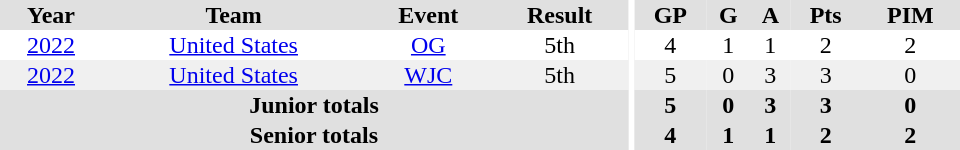<table border="0" cellpadding="1" cellspacing="0" ID="Table3" style="text-align:center; width:40em;">
<tr bgcolor="#e0e0e0">
<th>Year</th>
<th>Team</th>
<th>Event</th>
<th>Result</th>
<th rowspan="98" bgcolor="#ffffff"></th>
<th>GP</th>
<th>G</th>
<th>A</th>
<th>Pts</th>
<th>PIM</th>
</tr>
<tr>
<td><a href='#'>2022</a></td>
<td><a href='#'>United States</a></td>
<td><a href='#'>OG</a></td>
<td>5th</td>
<td>4</td>
<td>1</td>
<td>1</td>
<td>2</td>
<td>2</td>
</tr>
<tr bgcolor="#f0f0f0">
<td><a href='#'>2022</a></td>
<td><a href='#'>United States</a></td>
<td><a href='#'>WJC</a></td>
<td>5th</td>
<td>5</td>
<td>0</td>
<td>3</td>
<td>3</td>
<td>0</td>
</tr>
<tr bgcolor="#e0e0e0">
<th colspan="4">Junior totals</th>
<th>5</th>
<th>0</th>
<th>3</th>
<th>3</th>
<th>0</th>
</tr>
<tr bgcolor="#e0e0e0">
<th colspan="4">Senior totals</th>
<th>4</th>
<th>1</th>
<th>1</th>
<th>2</th>
<th>2</th>
</tr>
</table>
